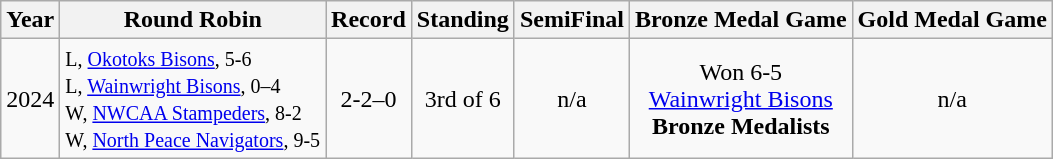<table class="wikitable" style="text-align:center">
<tr>
<th>Year</th>
<th>Round Robin</th>
<th>Record</th>
<th>Standing</th>
<th>SemiFinal</th>
<th>Bronze Medal Game</th>
<th>Gold Medal Game</th>
</tr>
<tr>
<td>2024</td>
<td align=left><small> L, <a href='#'>Okotoks Bisons</a>, 5-6<br>L, <a href='#'>Wainwright Bisons</a>, 0–4<br>W, <a href='#'>NWCAA Stampeders</a>, 8-2<br>W, <a href='#'>North Peace Navigators</a>, 9-5<br></small></td>
<td>2-2–0</td>
<td>3rd of 6</td>
<td>n/a</td>
<td>Won 6-5<br><a href='#'>Wainwright Bisons</a><br><strong>Bronze Medalists</strong></td>
<td>n/a</td>
</tr>
</table>
